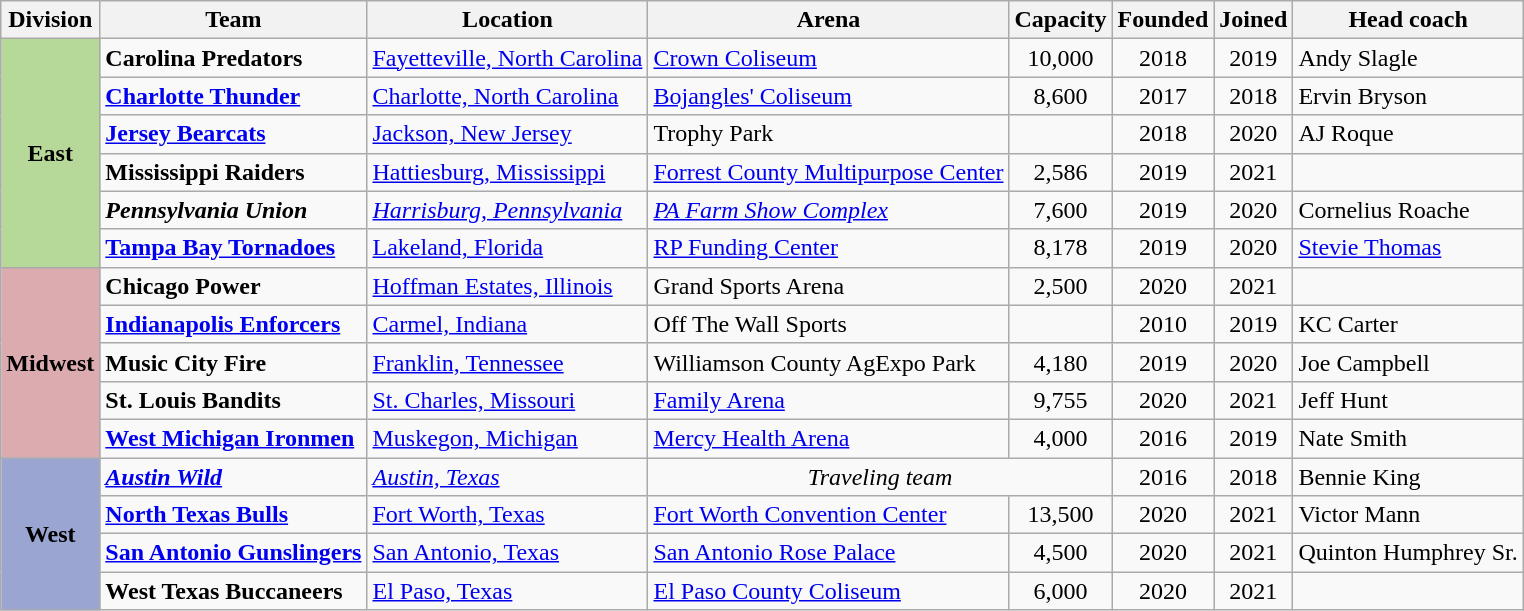<table class="wikitable sortable" style="text-align:left">
<tr>
<th>Division</th>
<th>Team</th>
<th>Location</th>
<th>Arena</th>
<th>Capacity</th>
<th>Founded</th>
<th>Joined</th>
<th>Head coach</th>
</tr>
<tr>
<th rowspan=6 style="background:#b6d999">East</th>
<td><strong>Carolina Predators</strong></td>
<td><a href='#'>Fayetteville, North Carolina</a></td>
<td><a href='#'>Crown Coliseum</a></td>
<td align="center">10,000</td>
<td align=center>2018</td>
<td align=center>2019</td>
<td>Andy Slagle</td>
</tr>
<tr>
<td><strong><a href='#'>Charlotte Thunder</a></strong></td>
<td><a href='#'>Charlotte, North Carolina</a></td>
<td><a href='#'>Bojangles' Coliseum</a></td>
<td align="center">8,600</td>
<td align="center">2017</td>
<td align="center">2018</td>
<td>Ervin Bryson</td>
</tr>
<tr>
<td><strong><a href='#'>Jersey Bearcats</a></strong></td>
<td><a href='#'>Jackson, New Jersey</a></td>
<td>Trophy Park</td>
<td align=center></td>
<td align=center>2018</td>
<td align=center>2020</td>
<td>AJ Roque</td>
</tr>
<tr>
<td><strong>Mississippi Raiders</strong></td>
<td><a href='#'>Hattiesburg, Mississippi</a></td>
<td><a href='#'>Forrest County Multipurpose Center</a></td>
<td align=center>2,586</td>
<td align=center>2019</td>
<td align=center>2021</td>
<td></td>
</tr>
<tr>
<td><strong><em>Pennsylvania Union</em></strong></td>
<td><em><a href='#'>Harrisburg, Pennsylvania</a></em></td>
<td><em><a href='#'>PA Farm Show Complex</a></em></td>
<td align="center">7,600</td>
<td align="center">2019</td>
<td align="center">2020</td>
<td>Cornelius Roache</td>
</tr>
<tr>
<td><strong><a href='#'>Tampa Bay Tornadoes</a></strong></td>
<td><a href='#'>Lakeland, Florida</a></td>
<td><a href='#'>RP Funding Center</a></td>
<td align="center">8,178</td>
<td align="center">2019</td>
<td align="center">2020</td>
<td><a href='#'>Stevie Thomas</a></td>
</tr>
<tr>
<th rowspan=5 style="background:#dbabb0;">Midwest</th>
<td><strong>Chicago Power</strong></td>
<td><a href='#'>Hoffman Estates, Illinois</a></td>
<td>Grand Sports Arena</td>
<td align="center">2,500</td>
<td align="center">2020</td>
<td align="center">2021</td>
<td></td>
</tr>
<tr>
<td><strong><a href='#'>Indianapolis Enforcers</a></strong></td>
<td><a href='#'>Carmel, Indiana</a></td>
<td>Off The Wall Sports</td>
<td align="center"></td>
<td align="center">2010</td>
<td align="center">2019</td>
<td>KC Carter</td>
</tr>
<tr>
<td><strong>Music City Fire</strong></td>
<td><a href='#'>Franklin, Tennessee</a></td>
<td>Williamson County AgExpo Park</td>
<td align="center">4,180</td>
<td align="center">2019</td>
<td align="center">2020</td>
<td>Joe Campbell</td>
</tr>
<tr>
<td><strong>St. Louis Bandits</strong></td>
<td><a href='#'>St. Charles, Missouri</a></td>
<td><a href='#'>Family Arena</a></td>
<td align="center">9,755</td>
<td align="center">2020</td>
<td align="center">2021</td>
<td>Jeff Hunt</td>
</tr>
<tr>
<td><strong><a href='#'>West Michigan Ironmen</a></strong></td>
<td><a href='#'>Muskegon, Michigan</a></td>
<td><a href='#'>Mercy Health Arena</a></td>
<td align="center">4,000</td>
<td align="center">2016</td>
<td align="center">2019</td>
<td>Nate Smith</td>
</tr>
<tr>
<th rowspan=4 style="background:#9aa5d2">West</th>
<td><strong><em><a href='#'>Austin Wild</a></em></strong></td>
<td><em><a href='#'>Austin, Texas</a></em></td>
<td colspan="2" style="text-align:center;"><em>Traveling team</em></td>
<td align="center">2016</td>
<td align="center">2018</td>
<td>Bennie King</td>
</tr>
<tr>
<td><strong><a href='#'>North Texas Bulls</a></strong></td>
<td><a href='#'>Fort Worth, Texas</a></td>
<td><a href='#'>Fort Worth Convention Center</a></td>
<td align="center">13,500</td>
<td align="center">2020</td>
<td align="center">2021</td>
<td>Victor Mann</td>
</tr>
<tr>
<td><strong><a href='#'>San Antonio Gunslingers</a></strong></td>
<td><a href='#'>San Antonio, Texas</a></td>
<td><a href='#'>San Antonio Rose Palace</a></td>
<td align="center">4,500</td>
<td align="center">2020</td>
<td align="center">2021</td>
<td>Quinton Humphrey Sr.</td>
</tr>
<tr>
<td><strong>West Texas Buccaneers</strong></td>
<td><a href='#'>El Paso, Texas</a></td>
<td><a href='#'>El Paso County Coliseum</a></td>
<td align="center">6,000</td>
<td align="center">2020</td>
<td align="center">2021</td>
<td></td>
</tr>
</table>
